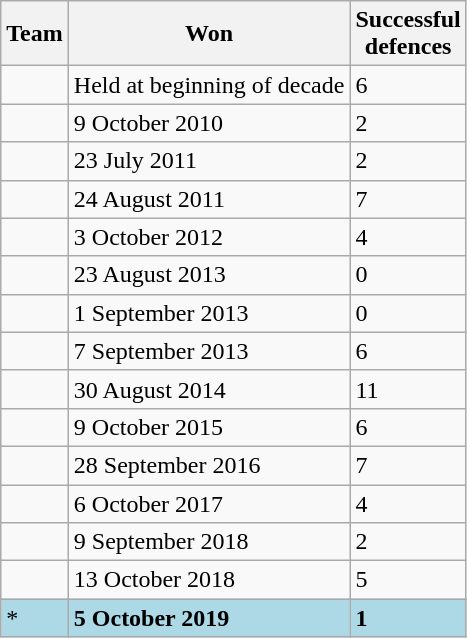<table class="wikitable">
<tr>
<th>Team</th>
<th>Won</th>
<th>Successful<br>defences</th>
</tr>
<tr>
<td></td>
<td>Held at beginning of decade</td>
<td>6</td>
</tr>
<tr>
<td></td>
<td>9 October 2010</td>
<td>2</td>
</tr>
<tr>
<td></td>
<td>23 July 2011</td>
<td>2</td>
</tr>
<tr>
<td></td>
<td>24 August 2011</td>
<td>7</td>
</tr>
<tr>
<td></td>
<td>3 October 2012</td>
<td>4</td>
</tr>
<tr>
<td></td>
<td>23 August 2013</td>
<td>0</td>
</tr>
<tr>
<td></td>
<td>1 September 2013</td>
<td>0</td>
</tr>
<tr>
<td></td>
<td>7 September 2013</td>
<td>6</td>
</tr>
<tr>
<td></td>
<td>30 August 2014</td>
<td>11</td>
</tr>
<tr>
<td></td>
<td>9 October 2015</td>
<td>6</td>
</tr>
<tr>
<td></td>
<td>28 September 2016</td>
<td>7</td>
</tr>
<tr>
<td></td>
<td>6 October 2017</td>
<td>4</td>
</tr>
<tr>
<td></td>
<td>9 September 2018</td>
<td>2</td>
</tr>
<tr>
<td></td>
<td>13 October 2018</td>
<td>5</td>
</tr>
<tr>
<td bgcolor="lightblue"><strong></strong>*</td>
<td bgcolor="lightblue"><strong>5 October 2019</strong></td>
<td bgcolor="lightblue"><strong>1</strong></td>
</tr>
</table>
